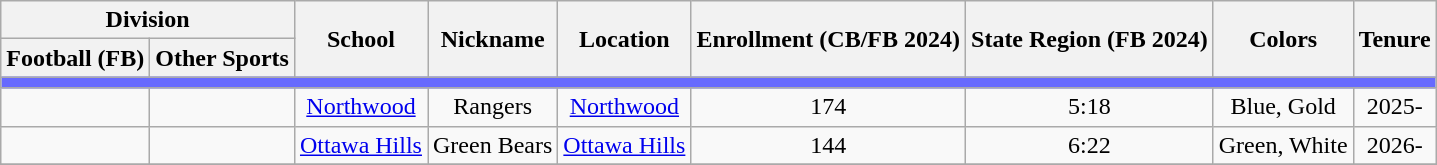<table class="wikitable sortable">
<tr>
<th colspan="2">Division</th>
<th rowspan="2">School</th>
<th rowspan="2">Nickname</th>
<th rowspan="2">Location</th>
<th rowspan="2">Enrollment (CB/FB 2024)</th>
<th rowspan="2">State Region (FB 2024)</th>
<th rowspan="2">Colors</th>
<th rowspan="2">Tenure</th>
</tr>
<tr>
<th>Football (FB)</th>
<th>Other Sports</th>
</tr>
<tr>
<th colspan="9" style="background:#676AFE;"></th>
</tr>
<tr>
<td align=center></td>
<td align=center></td>
<td align=center><a href='#'>Northwood</a></td>
<td align=center>Rangers</td>
<td align=center><a href='#'>Northwood</a></td>
<td align=center>174</td>
<td align=center>5:18</td>
<td align=center>Blue, Gold <br> </td>
<td align=center>2025-</td>
</tr>
<tr>
<td align=center></td>
<td align=center></td>
<td align=center><a href='#'>Ottawa Hills</a></td>
<td align=center>Green Bears</td>
<td align=center><a href='#'>Ottawa Hills</a></td>
<td align=center>144</td>
<td align=center>6:22</td>
<td align=center>Green, White <br>  </td>
<td align=center>2026-</td>
</tr>
<tr>
</tr>
</table>
